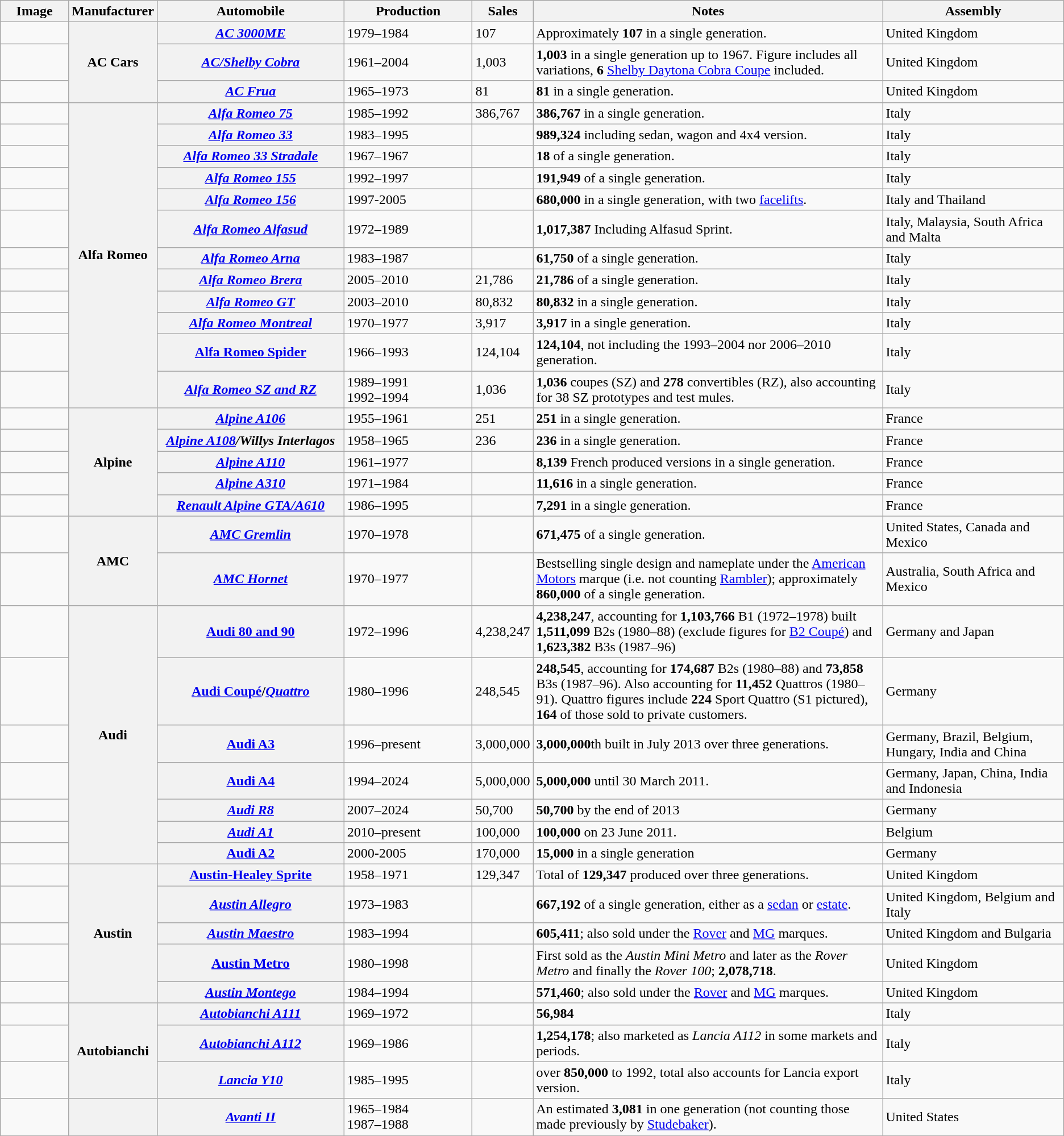<table class="wikitable sortable">
<tr>
<th style="width:5em">Image</th>
<th>Manufacturer</th>
<th style="width:15em">Automobile</th>
<th style="width:10em">Production</th>
<th>Sales</th>
<th style="width:30em">Notes</th>
<th style="width:15em">Assembly</th>
</tr>
<tr>
<td></td>
<th rowspan="3">AC Cars</th>
<th><em><a href='#'>AC 3000ME</a></em></th>
<td>1979–1984</td>
<td>107</td>
<td>Approximately <strong>107</strong> in a single generation.</td>
<td>United Kingdom</td>
</tr>
<tr>
<td></td>
<th><em><a href='#'>AC/Shelby Cobra</a></em></th>
<td>1961–2004</td>
<td>1,003</td>
<td><strong>1,003</strong> in a single generation up to 1967. Figure includes all variations, <strong>6</strong> <a href='#'>Shelby Daytona Cobra Coupe</a> included.</td>
<td>United Kingdom</td>
</tr>
<tr>
<td></td>
<th><em><a href='#'>AC Frua</a></em></th>
<td>1965–1973</td>
<td>81</td>
<td><strong>81</strong> in a single generation.</td>
<td>United Kingdom</td>
</tr>
<tr>
<td></td>
<th rowspan="12">Alfa Romeo</th>
<th><em><a href='#'>Alfa Romeo 75</a></em></th>
<td>1985–1992</td>
<td>386,767</td>
<td><strong>386,767</strong> in a single generation.</td>
<td>Italy</td>
</tr>
<tr>
<td></td>
<th><em><a href='#'>Alfa Romeo 33</a></em></th>
<td>1983–1995</td>
<td></td>
<td><strong>989,324</strong> including sedan, wagon and 4x4 version.</td>
<td>Italy</td>
</tr>
<tr>
<td></td>
<th><em><a href='#'>Alfa Romeo 33 Stradale</a></em></th>
<td>1967–1967</td>
<td></td>
<td><strong>18</strong> of a single generation.</td>
<td>Italy</td>
</tr>
<tr>
<td></td>
<th><em><a href='#'>Alfa Romeo 155</a></em></th>
<td>1992–1997</td>
<td></td>
<td><strong>191,949</strong> of a single generation.</td>
<td>Italy</td>
</tr>
<tr>
<td></td>
<th><strong><em><a href='#'>Alfa Romeo 156</a></em></strong></th>
<td>1997-2005</td>
<td></td>
<td><strong>680,000</strong> in a single generation, with two <a href='#'>facelifts</a>.</td>
<td>Italy and Thailand</td>
</tr>
<tr>
<td></td>
<th><em><a href='#'>Alfa Romeo Alfasud</a></em></th>
<td>1972–1989</td>
<td></td>
<td><strong>1,017,387</strong> Including Alfasud Sprint.</td>
<td>Italy, Malaysia, South Africa and Malta</td>
</tr>
<tr>
<td></td>
<th><em><a href='#'>Alfa Romeo Arna</a></em></th>
<td>1983–1987</td>
<td></td>
<td><strong>61,750</strong> of a single generation.</td>
<td>Italy</td>
</tr>
<tr>
<td></td>
<th><em><a href='#'>Alfa Romeo Brera</a></em></th>
<td>2005–2010</td>
<td>21,786</td>
<td><strong>21,786</strong> of a single generation.</td>
<td>Italy</td>
</tr>
<tr>
<td></td>
<th><em><a href='#'>Alfa Romeo GT</a></em></th>
<td>2003–2010</td>
<td>80,832</td>
<td><strong>80,832</strong> in a single generation.</td>
<td>Italy</td>
</tr>
<tr>
<td></td>
<th><em><a href='#'>Alfa Romeo Montreal</a></em></th>
<td>1970–1977</td>
<td>3,917</td>
<td><strong>3,917</strong> in a single generation.</td>
<td>Italy</td>
</tr>
<tr>
<td></td>
<th><a href='#'>Alfa Romeo Spider</a></th>
<td>1966–1993</td>
<td>124,104</td>
<td><strong>124,104</strong>, not including the 1993–2004 nor 2006–2010 generation.</td>
<td>Italy</td>
</tr>
<tr>
<td></td>
<th><em><a href='#'>Alfa Romeo SZ and RZ</a></em></th>
<td>1989–1991<br>1992–1994</td>
<td>1,036</td>
<td><strong>1,036</strong> coupes (SZ) and <strong>278</strong> convertibles (RZ), also accounting for 38 SZ prototypes and test mules.</td>
<td>Italy</td>
</tr>
<tr>
<td></td>
<th rowspan="5">Alpine</th>
<th><em><a href='#'>Alpine A106</a></em></th>
<td>1955–1961</td>
<td>251</td>
<td><strong>251</strong> in a single generation.</td>
<td>France</td>
</tr>
<tr>
<td></td>
<th><em><a href='#'>Alpine A108</a>/Willys Interlagos</em></th>
<td>1958–1965</td>
<td>236</td>
<td><strong>236</strong> in a single generation.</td>
<td>France</td>
</tr>
<tr>
<td></td>
<th><em><a href='#'>Alpine A110</a></em></th>
<td>1961–1977</td>
<td></td>
<td><strong>8,139</strong> French produced versions in a single generation.</td>
<td>France</td>
</tr>
<tr>
<td></td>
<th><em><a href='#'>Alpine A310</a></em></th>
<td>1971–1984</td>
<td></td>
<td><strong>11,616</strong> in a single generation.</td>
<td>France</td>
</tr>
<tr>
<td></td>
<th><em><a href='#'>Renault Alpine GTA/A610</a></em></th>
<td>1986–1995</td>
<td></td>
<td><strong>7,291</strong> in a single generation.</td>
<td>France</td>
</tr>
<tr>
<td></td>
<th rowspan="2">AMC</th>
<th><em><a href='#'>AMC Gremlin</a></em></th>
<td>1970–1978</td>
<td></td>
<td><strong>671,475</strong> of a single generation.</td>
<td>United States, Canada and Mexico</td>
</tr>
<tr>
<td></td>
<th><em><a href='#'>AMC Hornet</a></em></th>
<td>1970–1977</td>
<td></td>
<td>Bestselling single design and nameplate under the <a href='#'>American Motors</a> marque (i.e. not counting <a href='#'>Rambler</a>); approximately <strong>860,000</strong> of a single generation.</td>
<td>Australia, South Africa and Mexico</td>
</tr>
<tr>
<td></td>
<th rowspan="7">Audi</th>
<th><a href='#'>Audi 80 and 90</a></th>
<td>1972–1996</td>
<td>4,238,247</td>
<td><strong>4,238,247</strong>, accounting for <strong>1,103,766</strong> B1 (1972–1978) built <strong>1,511,099</strong> B2s (1980–88) (exclude figures for <a href='#'>B2 Coupé</a>) and <strong>1,623,382</strong> B3s (1987–96)</td>
<td>Germany and Japan</td>
</tr>
<tr>
<td></td>
<th><a href='#'>Audi Coupé</a>/<em><a href='#'>Quattro</a></em></th>
<td>1980–1996</td>
<td>248,545</td>
<td><strong>248,545</strong>, accounting for <strong>174,687</strong> B2s (1980–88) and <strong>73,858</strong> B3s (1987–96). Also accounting for <strong>11,452</strong> Quattros (1980–91). Quattro figures include <strong>224</strong> Sport Quattro (S1 pictured), <strong>164</strong> of those sold to private customers.</td>
<td>Germany</td>
</tr>
<tr>
<td></td>
<th><a href='#'>Audi A3</a></th>
<td>1996–present</td>
<td>3,000,000</td>
<td><strong>3,000,000</strong>th built in July 2013 over three generations.</td>
<td>Germany, Brazil, Belgium, Hungary, India and China</td>
</tr>
<tr>
<td></td>
<th><a href='#'>Audi A4</a></th>
<td>1994–2024</td>
<td>5,000,000</td>
<td><strong>5,000,000</strong> until 30 March 2011.</td>
<td>Germany, Japan, China, India and Indonesia</td>
</tr>
<tr>
<td></td>
<th><em><a href='#'>Audi R8</a></em></th>
<td>2007–2024</td>
<td>50,700</td>
<td><strong>50,700</strong> by the end of 2013</td>
<td>Germany</td>
</tr>
<tr>
<td></td>
<th><em><a href='#'>Audi A1</a></em></th>
<td>2010–present</td>
<td>100,000</td>
<td><strong>100,000</strong> on 23 June 2011.</td>
<td>Belgium</td>
</tr>
<tr>
<td></td>
<th><a href='#'>Audi A2</a></th>
<td>2000-2005</td>
<td>170,000</td>
<td><strong>15,000</strong> in a single generation</td>
<td>Germany</td>
</tr>
<tr>
<td></td>
<th rowspan="5">Austin</th>
<th><strong><a href='#'>Austin-Healey Sprite</a></strong></th>
<td>1958–1971</td>
<td>129,347</td>
<td>Total of <strong>129,347</strong> produced over three generations.</td>
<td>United Kingdom</td>
</tr>
<tr>
<td></td>
<th><em><a href='#'>Austin Allegro</a></em></th>
<td>1973–1983</td>
<td></td>
<td><strong>667,192</strong> of a single generation, either as a <a href='#'>sedan</a> or <a href='#'>estate</a>.</td>
<td>United Kingdom, Belgium and Italy</td>
</tr>
<tr>
<td></td>
<th><em><a href='#'>Austin Maestro</a></em></th>
<td>1983–1994</td>
<td></td>
<td><strong>605,411</strong>; also sold under the <a href='#'>Rover</a> and <a href='#'>MG</a> marques.</td>
<td>United Kingdom and Bulgaria</td>
</tr>
<tr>
<td></td>
<th><a href='#'>Austin Metro</a></th>
<td>1980–1998</td>
<td></td>
<td>First sold as the <em>Austin Mini Metro</em> and later as the <em>Rover Metro</em> and finally the <em>Rover 100</em>; <strong>2,078,718</strong>.</td>
<td>United Kingdom</td>
</tr>
<tr>
<td></td>
<th><em><a href='#'>Austin Montego</a></em></th>
<td>1984–1994</td>
<td></td>
<td><strong>571,460</strong>; also sold under the <a href='#'>Rover</a> and <a href='#'>MG</a> marques.</td>
<td>United Kingdom</td>
</tr>
<tr>
<td></td>
<th rowspan="3">Autobianchi</th>
<th><em><a href='#'>Autobianchi A111</a></em></th>
<td>1969–1972</td>
<td></td>
<td><strong>56,984</strong></td>
<td>Italy</td>
</tr>
<tr>
<td></td>
<th><em><a href='#'>Autobianchi A112</a></em></th>
<td>1969–1986</td>
<td></td>
<td><strong>1,254,178</strong>; also marketed as <em>Lancia A112</em> in some markets and periods.</td>
<td>Italy</td>
</tr>
<tr>
<td></td>
<th><em><a href='#'>Lancia Y10</a></em></th>
<td>1985–1995</td>
<td></td>
<td>over <strong>850,000</strong> to 1992, total also accounts for Lancia export version.</td>
<td>Italy</td>
</tr>
<tr>
<td></td>
<th></th>
<th><em><a href='#'>Avanti II</a></em></th>
<td>1965–1984<br>1987–1988</td>
<td></td>
<td>An estimated <strong>3,081</strong> in one generation (not counting those made previously by <a href='#'>Studebaker</a>).</td>
<td>United States</td>
</tr>
</table>
